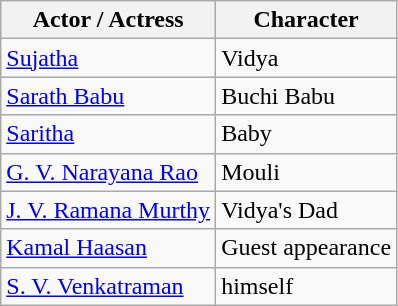<table class="wikitable">
<tr>
<th>Actor / Actress</th>
<th>Character</th>
</tr>
<tr>
<td><a href='#'>Sujatha</a></td>
<td>Vidya</td>
</tr>
<tr>
<td><a href='#'>Sarath Babu</a></td>
<td>Buchi Babu</td>
</tr>
<tr>
<td><a href='#'>Saritha</a></td>
<td>Baby</td>
</tr>
<tr>
<td><a href='#'>G. V. Narayana Rao</a></td>
<td>Mouli</td>
</tr>
<tr>
<td><a href='#'>J. V. Ramana Murthy</a></td>
<td>Vidya's Dad</td>
</tr>
<tr>
<td><a href='#'>Kamal Haasan</a></td>
<td>Guest appearance</td>
</tr>
<tr>
<td><a href='#'>S. V. Venkatraman</a></td>
<td>himself</td>
</tr>
</table>
